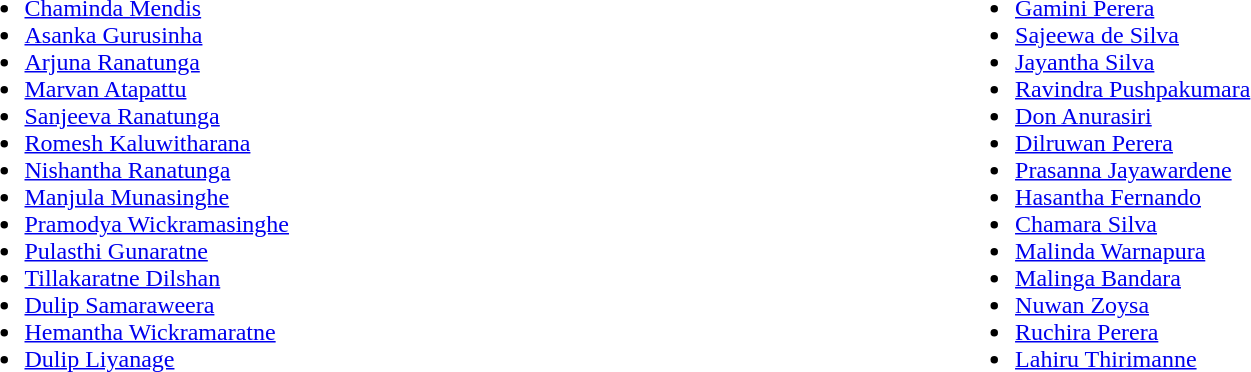<table width=100%>
<tr>
<td><br><ul><li> <a href='#'>Chaminda Mendis</a></li><li> <a href='#'>Asanka Gurusinha</a></li><li> <a href='#'>Arjuna Ranatunga</a></li><li> <a href='#'>Marvan Atapattu</a></li><li> <a href='#'>Sanjeeva Ranatunga</a></li><li> <a href='#'>Romesh Kaluwitharana</a></li><li> <a href='#'>Nishantha Ranatunga</a></li><li> <a href='#'>Manjula Munasinghe</a></li><li> <a href='#'>Pramodya Wickramasinghe</a></li><li> <a href='#'>Pulasthi Gunaratne</a></li><li> <a href='#'>Tillakaratne Dilshan</a></li><li> <a href='#'>Dulip Samaraweera</a></li><li> <a href='#'>Hemantha Wickramaratne</a></li><li> <a href='#'>Dulip Liyanage</a></li></ul></td>
<td><br><ul><li> <a href='#'>Gamini Perera</a></li><li> <a href='#'>Sajeewa de Silva</a></li><li> <a href='#'>Jayantha Silva</a></li><li> <a href='#'>Ravindra Pushpakumara</a></li><li> <a href='#'>Don Anurasiri</a></li><li> <a href='#'>Dilruwan Perera</a></li><li> <a href='#'>Prasanna Jayawardene</a></li><li> <a href='#'>Hasantha Fernando</a></li><li> <a href='#'>Chamara Silva</a></li><li> <a href='#'>Malinda Warnapura</a></li><li> <a href='#'>Malinga Bandara</a></li><li> <a href='#'>Nuwan Zoysa</a></li><li> <a href='#'>Ruchira Perera</a></li><li> <a href='#'>Lahiru Thirimanne</a></li></ul></td>
</tr>
</table>
